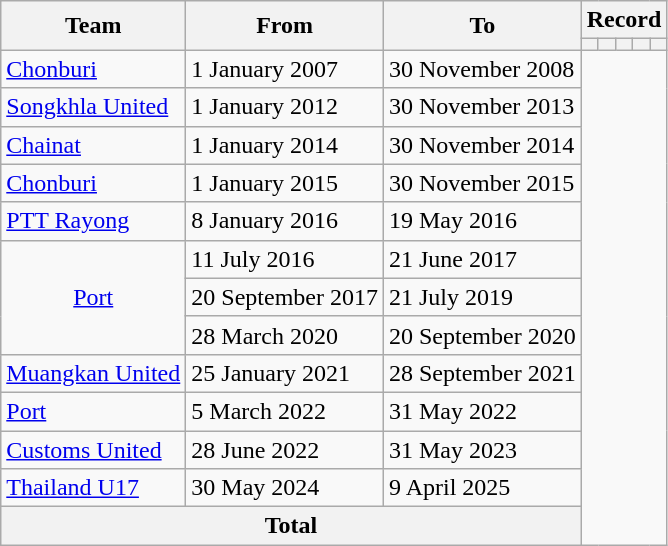<table class="wikitable" style="text-align: center">
<tr>
<th rowspan=2>Team</th>
<th rowspan=2>From</th>
<th rowspan=2>To</th>
<th colspan=5>Record</th>
</tr>
<tr>
<th></th>
<th></th>
<th></th>
<th></th>
<th></th>
</tr>
<tr>
<td align=left><a href='#'>Chonburi</a></td>
<td align=left>1 January 2007</td>
<td align=left>30 November 2008<br></td>
</tr>
<tr>
<td align=left><a href='#'>Songkhla United</a></td>
<td align=left>1 January 2012</td>
<td align=left>30 November 2013<br></td>
</tr>
<tr>
<td align=left><a href='#'>Chainat</a></td>
<td align=left>1 January 2014</td>
<td align=left>30 November 2014<br></td>
</tr>
<tr>
<td align=left><a href='#'>Chonburi</a></td>
<td align=left>1 January 2015</td>
<td align=left>30 November 2015<br></td>
</tr>
<tr>
<td align=left><a href='#'>PTT Rayong</a></td>
<td align=left>8 January 2016</td>
<td align=left>19 May 2016<br></td>
</tr>
<tr>
<td rowspan="3"><a href='#'>Port</a></td>
<td align=left>11 July 2016</td>
<td align=left>21 June 2017<br></td>
</tr>
<tr>
<td align=left>20 September 2017</td>
<td align=left>21 July 2019<br></td>
</tr>
<tr>
<td align=left>28 March 2020</td>
<td align=left>20 September 2020<br></td>
</tr>
<tr>
<td align=left><a href='#'>Muangkan United</a></td>
<td align=left>25 January 2021</td>
<td align=left>28 September 2021<br></td>
</tr>
<tr>
<td align=left><a href='#'>Port</a></td>
<td align=left>5 March 2022</td>
<td align=left>31 May 2022<br></td>
</tr>
<tr>
<td align=left><a href='#'>Customs United</a></td>
<td align=left>28 June 2022</td>
<td align=left>31 May 2023<br></td>
</tr>
<tr>
<td align=left><a href='#'>Thailand U17</a></td>
<td align=left>30 May 2024</td>
<td align=left>9 April 2025<br></td>
</tr>
<tr>
<th colspan=3>Total<br></th>
</tr>
</table>
